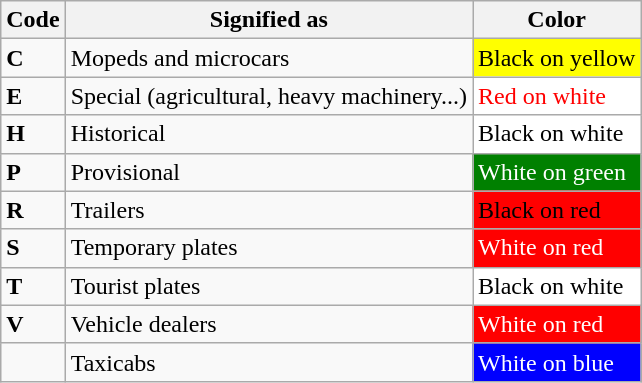<table class=wikitable>
<tr>
<th>Code</th>
<th>Signified as</th>
<th>Color</th>
</tr>
<tr>
<td><strong><abbr>C</abbr></strong></td>
<td>Mopeds and microcars</td>
<td style="background:yellow; color:black;">Black on yellow</td>
</tr>
<tr>
<td><strong><abbr>E</abbr></strong></td>
<td>Special (agricultural, heavy machinery...)</td>
<td style="background:white; color:red;">Red on white</td>
</tr>
<tr>
<td><strong><abbr>H</abbr></strong></td>
<td>Historical</td>
<td style="background:white; color:black;">Black on white</td>
</tr>
<tr>
<td><strong><abbr>P</abbr></strong></td>
<td>Provisional</td>
<td style="background:green; color:white;">White on green</td>
</tr>
<tr>
<td><strong><abbr>R</abbr></strong></td>
<td>Trailers</td>
<td style="background:red; color:black;">Black on red</td>
</tr>
<tr>
<td><strong>S</strong></td>
<td>Temporary plates</td>
<td style="background:red; color:white;">White on red</td>
</tr>
<tr>
<td><strong><abbr>T</abbr></strong></td>
<td>Tourist plates</td>
<td style="background:white; color:black;">Black on white</td>
</tr>
<tr>
<td><strong>V</strong></td>
<td>Vehicle dealers</td>
<td style="background:red; color:white;">White on red</td>
</tr>
<tr>
<td><em> </em></td>
<td>Taxicabs</td>
<td style="background:blue; color:white;">White on blue</td>
</tr>
</table>
